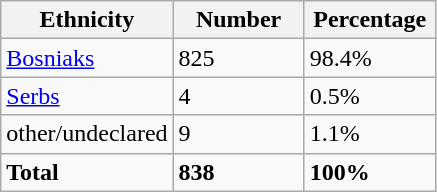<table class="wikitable">
<tr>
<th width="100px">Ethnicity</th>
<th width="80px">Number</th>
<th width="80px">Percentage</th>
</tr>
<tr>
<td><a href='#'>Bosniaks</a></td>
<td>825</td>
<td>98.4%</td>
</tr>
<tr>
<td><a href='#'>Serbs</a></td>
<td>4</td>
<td>0.5%</td>
</tr>
<tr>
<td>other/undeclared</td>
<td>9</td>
<td>1.1%</td>
</tr>
<tr>
<td><strong>Total</strong></td>
<td><strong>838</strong></td>
<td><strong>100%</strong></td>
</tr>
</table>
